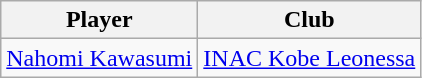<table class="wikitable">
<tr>
<th>Player</th>
<th>Club</th>
</tr>
<tr>
<td> <a href='#'>Nahomi Kawasumi</a></td>
<td><a href='#'>INAC Kobe Leonessa</a></td>
</tr>
</table>
